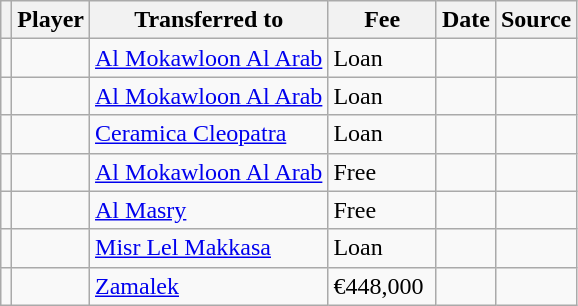<table class="wikitable plainrowheaders sortable">
<tr>
<th></th>
<th scope="col">Player</th>
<th>Transferred to</th>
<th style="width: 65px;">Fee</th>
<th scope="col">Date</th>
<th scope="col">Source</th>
</tr>
<tr>
<td align="center"></td>
<td></td>
<td> <a href='#'>Al Mokawloon Al Arab</a></td>
<td>Loan</td>
<td></td>
<td></td>
</tr>
<tr>
<td align="center"></td>
<td></td>
<td> <a href='#'>Al Mokawloon Al Arab</a></td>
<td>Loan</td>
<td></td>
<td></td>
</tr>
<tr>
<td align="center"></td>
<td></td>
<td> <a href='#'>Ceramica Cleopatra</a></td>
<td>Loan</td>
<td></td>
<td></td>
</tr>
<tr>
<td align="center"></td>
<td></td>
<td> <a href='#'>Al Mokawloon Al Arab</a></td>
<td>Free</td>
<td></td>
<td></td>
</tr>
<tr>
<td align="center"></td>
<td></td>
<td> <a href='#'>Al Masry</a></td>
<td>Free</td>
<td></td>
<td></td>
</tr>
<tr>
<td align="center"></td>
<td></td>
<td> <a href='#'>Misr Lel Makkasa</a></td>
<td>Loan</td>
<td></td>
<td></td>
</tr>
<tr>
<td align="center"></td>
<td></td>
<td> <a href='#'>Zamalek</a></td>
<td>€448,000</td>
<td></td>
<td></td>
</tr>
</table>
